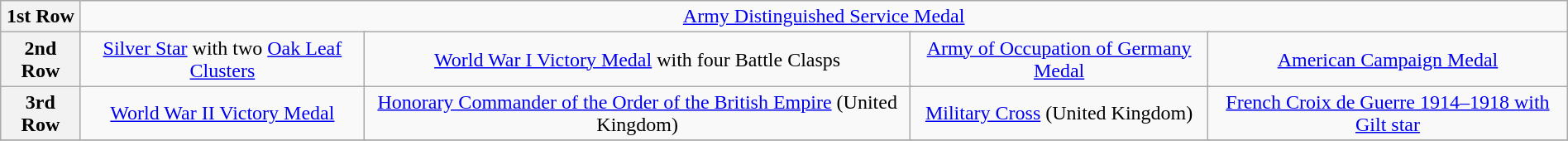<table class="wikitable" style="margin:1em auto; text-align:center;">
<tr>
<th>1st Row</th>
<td colspan="14"><a href='#'>Army Distinguished Service Medal</a></td>
</tr>
<tr>
<th>2nd Row</th>
<td colspan="4"><a href='#'>Silver Star</a> with two <a href='#'>Oak Leaf Clusters</a></td>
<td colspan="4"><a href='#'>World War I Victory Medal</a> with four Battle Clasps</td>
<td colspan="4"><a href='#'>Army of Occupation of Germany Medal</a></td>
<td colspan="4"><a href='#'>American Campaign Medal</a></td>
</tr>
<tr>
<th>3rd Row</th>
<td colspan="4"><a href='#'>World War II Victory Medal</a></td>
<td colspan="4"><a href='#'>Honorary Commander of the Order of the British Empire</a> (United Kingdom)</td>
<td colspan="4"><a href='#'>Military Cross</a> (United Kingdom)</td>
<td colspan="4"><a href='#'>French Croix de Guerre 1914–1918 with Gilt star</a></td>
</tr>
<tr>
</tr>
</table>
